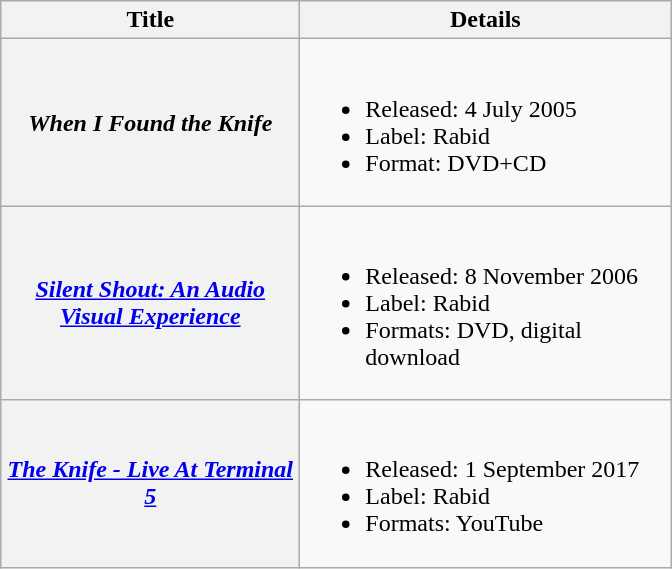<table class="wikitable plainrowheaders">
<tr>
<th scope="col" style="width:12em;">Title</th>
<th scope="col" style="width:15em;">Details</th>
</tr>
<tr>
<th scope="row"><em>When I Found the Knife</em></th>
<td><br><ul><li>Released: 4 July 2005</li><li>Label: Rabid</li><li>Format: DVD+CD</li></ul></td>
</tr>
<tr>
<th scope="row"><em><a href='#'>Silent Shout: An Audio Visual Experience</a></em></th>
<td><br><ul><li>Released: 8 November 2006</li><li>Label: Rabid</li><li>Formats: DVD, digital download</li></ul></td>
</tr>
<tr>
<th scope="row"><em><a href='#'>The Knife - Live At Terminal 5</a></em></th>
<td><br><ul><li>Released: 1 September 2017</li><li>Label: Rabid</li><li>Formats: YouTube</li></ul></td>
</tr>
</table>
